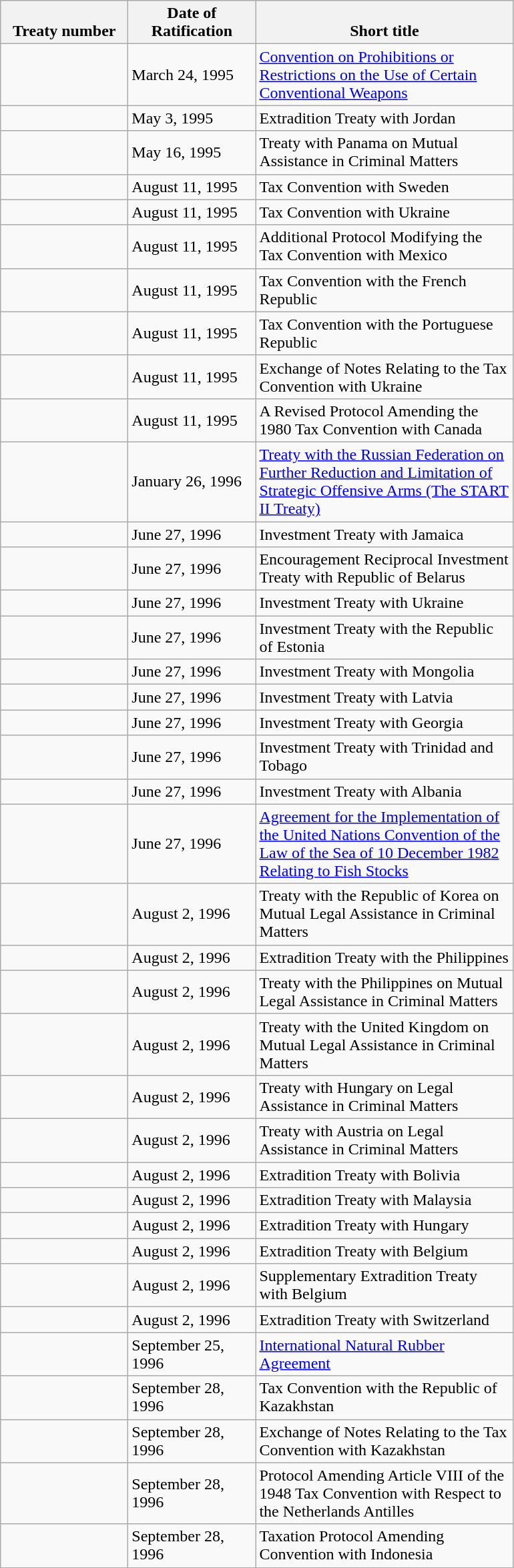<table class=wikitable>
<tr valign=bottom>
<th style="width: 120px;">Treaty number</th>
<th style="width: 120px;">Date of Ratification</th>
<th style="width: 250px; valign: bottom">Short title</th>
</tr>
<tr>
<td></td>
<td>March 24, 1995</td>
<td><a href='#'>Convention on Prohibitions or Restrictions on the Use of Certain Conventional Weapons</a></td>
</tr>
<tr>
<td></td>
<td>May 3, 1995</td>
<td>Extradition Treaty with Jordan</td>
</tr>
<tr>
<td></td>
<td>May 16, 1995</td>
<td>Treaty with Panama on Mutual Assistance in Criminal Matters</td>
</tr>
<tr>
<td></td>
<td>August 11, 1995</td>
<td>Tax Convention with Sweden</td>
</tr>
<tr>
<td></td>
<td>August 11, 1995</td>
<td>Tax Convention with Ukraine</td>
</tr>
<tr>
<td></td>
<td>August 11, 1995</td>
<td>Additional Protocol Modifying the Tax Convention with Mexico</td>
</tr>
<tr>
<td></td>
<td>August 11, 1995</td>
<td>Tax Convention with the French Republic</td>
</tr>
<tr>
<td></td>
<td>August 11, 1995</td>
<td>Tax Convention with the Portuguese Republic</td>
</tr>
<tr>
<td></td>
<td>August 11, 1995</td>
<td>Exchange of Notes Relating to the Tax Convention with Ukraine</td>
</tr>
<tr>
<td></td>
<td>August 11, 1995</td>
<td>A Revised Protocol Amending the 1980 Tax Convention with Canada</td>
</tr>
<tr>
<td></td>
<td>January 26, 1996</td>
<td><a href='#'>Treaty with the Russian Federation on Further Reduction and Limitation of Strategic Offensive Arms (The START II Treaty)</a></td>
</tr>
<tr>
<td></td>
<td>June 27, 1996</td>
<td>Investment Treaty with Jamaica</td>
</tr>
<tr>
<td></td>
<td>June 27, 1996</td>
<td>Encouragement Reciprocal Investment Treaty with Republic of Belarus</td>
</tr>
<tr>
<td></td>
<td>June 27, 1996</td>
<td>Investment Treaty with Ukraine</td>
</tr>
<tr>
<td></td>
<td>June 27, 1996</td>
<td>Investment Treaty with the Republic of Estonia</td>
</tr>
<tr>
<td></td>
<td>June 27, 1996</td>
<td>Investment Treaty with Mongolia</td>
</tr>
<tr>
<td></td>
<td>June 27, 1996</td>
<td>Investment Treaty with Latvia</td>
</tr>
<tr>
<td></td>
<td>June 27, 1996</td>
<td>Investment Treaty with Georgia</td>
</tr>
<tr>
<td></td>
<td>June 27, 1996</td>
<td>Investment Treaty with Trinidad and Tobago</td>
</tr>
<tr>
<td></td>
<td>June 27, 1996</td>
<td>Investment Treaty with Albania</td>
</tr>
<tr>
<td></td>
<td>June 27, 1996</td>
<td><a href='#'>Agreement for the Implementation of the United Nations Convention of the Law of the Sea of 10 December 1982 Relating to Fish Stocks</a></td>
</tr>
<tr>
<td></td>
<td>August 2, 1996</td>
<td>Treaty with the Republic of Korea on Mutual Legal Assistance in Criminal Matters</td>
</tr>
<tr>
<td></td>
<td>August 2, 1996</td>
<td>Extradition Treaty with the Philippines</td>
</tr>
<tr>
<td></td>
<td>August 2, 1996</td>
<td>Treaty with the Philippines on Mutual Legal Assistance in Criminal Matters</td>
</tr>
<tr>
<td></td>
<td>August 2, 1996</td>
<td>Treaty with the United Kingdom on Mutual Legal Assistance in Criminal Matters</td>
</tr>
<tr>
<td></td>
<td>August 2, 1996</td>
<td>Treaty with Hungary on Legal Assistance in Criminal Matters</td>
</tr>
<tr>
<td></td>
<td>August 2, 1996</td>
<td>Treaty with Austria on Legal Assistance in Criminal Matters</td>
</tr>
<tr>
<td></td>
<td>August 2, 1996</td>
<td>Extradition Treaty with Bolivia</td>
</tr>
<tr>
<td></td>
<td>August 2, 1996</td>
<td>Extradition Treaty with Malaysia</td>
</tr>
<tr>
<td></td>
<td>August 2, 1996</td>
<td>Extradition Treaty with Hungary</td>
</tr>
<tr>
<td></td>
<td>August 2, 1996</td>
<td>Extradition Treaty with Belgium</td>
</tr>
<tr>
<td></td>
<td>August 2, 1996</td>
<td>Supplementary Extradition Treaty with Belgium</td>
</tr>
<tr>
<td></td>
<td>August 2, 1996</td>
<td>Extradition Treaty with Switzerland</td>
</tr>
<tr>
<td></td>
<td>September 25, 1996</td>
<td><a href='#'>International Natural Rubber Agreement</a></td>
</tr>
<tr>
<td></td>
<td>September 28, 1996</td>
<td>Tax Convention with the Republic of Kazakhstan</td>
</tr>
<tr>
<td></td>
<td>September 28, 1996</td>
<td>Exchange of Notes Relating to the Tax Convention with Kazakhstan</td>
</tr>
<tr>
<td></td>
<td>September 28, 1996</td>
<td>Protocol Amending Article VIII of the 1948 Tax Convention with Respect to the Netherlands Antilles</td>
</tr>
<tr>
<td></td>
<td>September 28, 1996</td>
<td>Taxation Protocol Amending Convention with Indonesia</td>
</tr>
</table>
